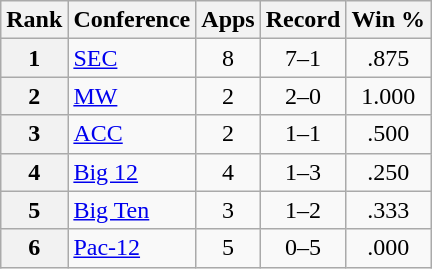<table class=wikitable style="text-align:center;">
<tr>
<th>Rank</th>
<th>Conference</th>
<th>Apps</th>
<th>Record</th>
<th>Win %</th>
</tr>
<tr>
<th rowspan=1>1</th>
<td align=left><a href='#'>SEC</a></td>
<td>8</td>
<td>7–1</td>
<td>.875</td>
</tr>
<tr>
<th rowspan=1>2</th>
<td align=left><a href='#'>MW</a></td>
<td>2</td>
<td>2–0</td>
<td>1.000</td>
</tr>
<tr>
<th rowspan=1>3</th>
<td align=left><a href='#'>ACC</a></td>
<td>2</td>
<td>1–1</td>
<td>.500</td>
</tr>
<tr>
<th rowspan=1>4</th>
<td align=left><a href='#'>Big 12</a></td>
<td>4</td>
<td>1–3</td>
<td>.250</td>
</tr>
<tr>
<th rowspan=1>5</th>
<td align=left><a href='#'>Big Ten</a></td>
<td>3</td>
<td>1–2</td>
<td>.333</td>
</tr>
<tr>
<th rowspan=1>6</th>
<td align=left><a href='#'>Pac-12</a></td>
<td>5</td>
<td>0–5</td>
<td>.000</td>
</tr>
</table>
